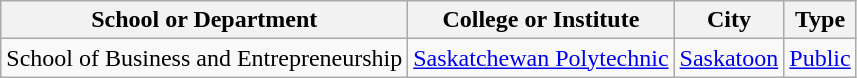<table class="wikitable sortable mw-collapsible mw-collapsed">
<tr>
<th>School or Department</th>
<th>College or Institute</th>
<th>City</th>
<th>Type</th>
</tr>
<tr>
<td>School of Business and Entrepreneurship</td>
<td><a href='#'>Saskatchewan Polytechnic</a></td>
<td><a href='#'>Saskatoon</a></td>
<td><a href='#'>Public</a></td>
</tr>
</table>
